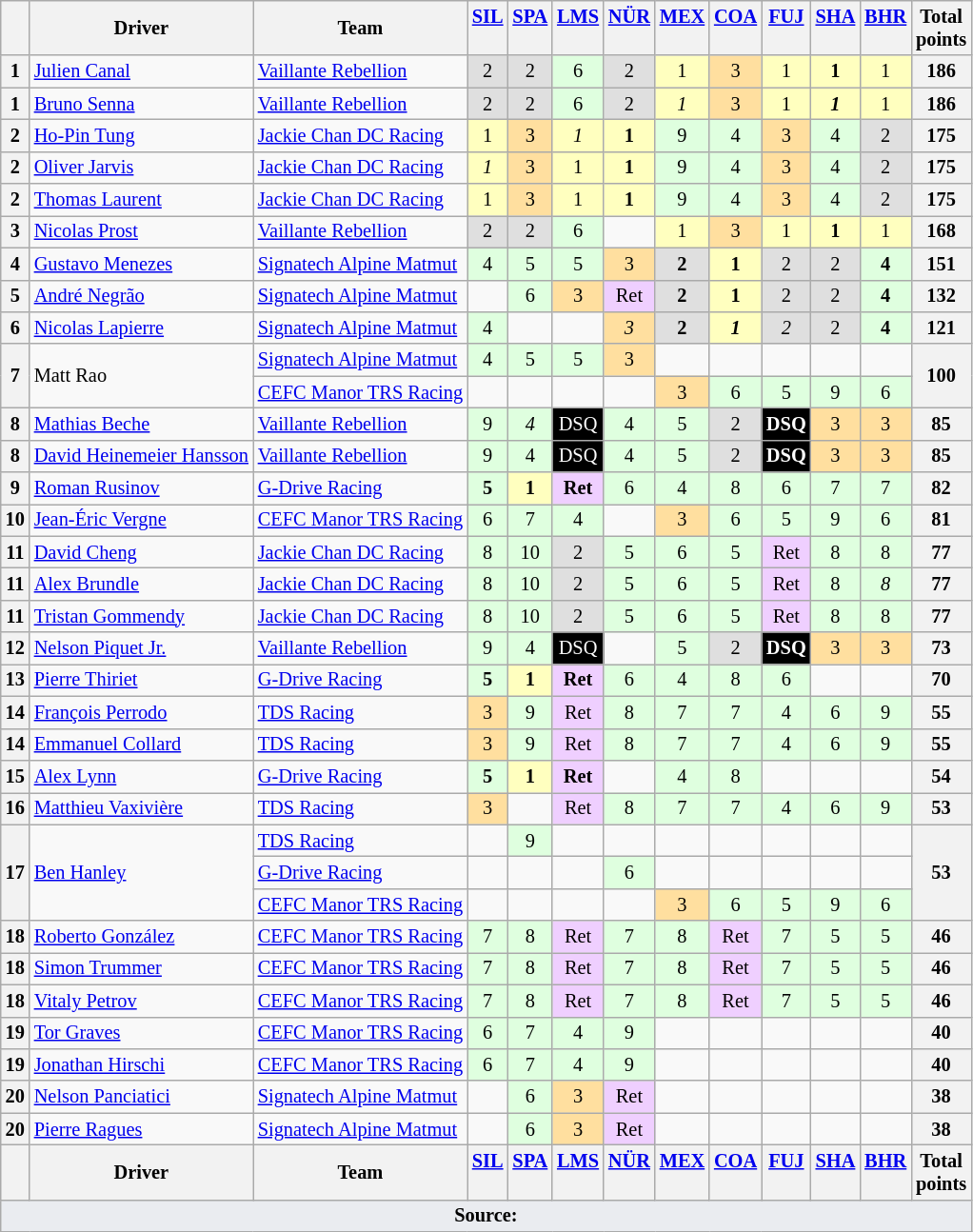<table class="wikitable" style="font-size: 85%; text-align:center;">
<tr valign="top">
<th valign=middle></th>
<th valign=middle>Driver</th>
<th valign=middle>Team</th>
<th><a href='#'>SIL</a><br></th>
<th><a href='#'>SPA</a><br></th>
<th><a href='#'>LMS</a><br></th>
<th><a href='#'>NÜR</a><br></th>
<th><a href='#'>MEX</a><br></th>
<th><a href='#'>COA</a><br></th>
<th><a href='#'>FUJ</a><br></th>
<th><a href='#'>SHA</a><br></th>
<th><a href='#'>BHR</a><br></th>
<th valign=middle>Total<br>points</th>
</tr>
<tr>
<th>1</th>
<td align=left> <a href='#'>Julien Canal</a></td>
<td align=left> <a href='#'>Vaillante Rebellion</a></td>
<td style="background:#DFDFDF;">2</td>
<td style="background:#DFDFDF;">2</td>
<td style="background:#DFFFDF;">6</td>
<td style="background:#DFDFDF;">2</td>
<td style="background:#FFFFBF;">1</td>
<td style="background:#FFDF9F;">3</td>
<td style="background:#FFFFBF;">1</td>
<td style="background:#FFFFBF;"><strong>1</strong></td>
<td style="background:#FFFFBF;">1</td>
<th>186</th>
</tr>
<tr>
<th>1</th>
<td align=left> <a href='#'>Bruno Senna</a></td>
<td align=left> <a href='#'>Vaillante Rebellion</a></td>
<td style="background:#DFDFDF;">2</td>
<td style="background:#DFDFDF;">2</td>
<td style="background:#DFFFDF;">6</td>
<td style="background:#DFDFDF;">2</td>
<td style="background:#FFFFBF;"><em>1</em></td>
<td style="background:#FFDF9F;">3</td>
<td style="background:#FFFFBF;">1</td>
<td style="background:#FFFFBF;"><strong><em>1</em></strong></td>
<td style="background:#FFFFBF;">1</td>
<th>186</th>
</tr>
<tr>
<th>2</th>
<td align=left> <a href='#'>Ho-Pin Tung</a></td>
<td align=left> <a href='#'>Jackie Chan DC Racing</a></td>
<td style="background:#FFFFBF;">1</td>
<td style="background:#FFDF9F;">3</td>
<td style="background:#FFFFBF;"><em>1</em></td>
<td style="background:#FFFFBF;"><strong>1</strong></td>
<td style="background:#DFFFDF;">9</td>
<td style="background:#DFFFDF;">4</td>
<td style="background:#FFDF9F;">3</td>
<td style="background:#DFFFDF;">4</td>
<td style="background:#DFDFDF;">2</td>
<th>175</th>
</tr>
<tr>
<th>2</th>
<td align=left> <a href='#'>Oliver Jarvis</a></td>
<td align=left> <a href='#'>Jackie Chan DC Racing</a></td>
<td style="background:#FFFFBF;"><em>1</em></td>
<td style="background:#FFDF9F;">3</td>
<td style="background:#FFFFBF;">1</td>
<td style="background:#FFFFBF;"><strong>1</strong></td>
<td style="background:#DFFFDF;">9</td>
<td style="background:#DFFFDF;">4</td>
<td style="background:#FFDF9F;">3</td>
<td style="background:#DFFFDF;">4</td>
<td style="background:#DFDFDF;">2</td>
<th>175</th>
</tr>
<tr>
<th>2</th>
<td align=left> <a href='#'>Thomas Laurent</a></td>
<td align=left> <a href='#'>Jackie Chan DC Racing</a></td>
<td style="background:#FFFFBF;">1</td>
<td style="background:#FFDF9F;">3</td>
<td style="background:#FFFFBF;">1</td>
<td style="background:#FFFFBF;"><strong>1</strong></td>
<td style="background:#DFFFDF;">9</td>
<td style="background:#DFFFDF;">4</td>
<td style="background:#FFDF9F;">3</td>
<td style="background:#DFFFDF;">4</td>
<td style="background:#DFDFDF;">2</td>
<th>175</th>
</tr>
<tr>
<th>3</th>
<td align=left> <a href='#'>Nicolas Prost</a></td>
<td align=left> <a href='#'>Vaillante Rebellion</a></td>
<td style="background:#DFDFDF;">2</td>
<td style="background:#DFDFDF;">2</td>
<td style="background:#DFFFDF;">6</td>
<td></td>
<td style="background:#FFFFBF;">1</td>
<td style="background:#FFDF9F;">3</td>
<td style="background:#FFFFBF;">1</td>
<td style="background:#FFFFBF;"><strong>1</strong></td>
<td style="background:#FFFFBF;">1</td>
<th>168</th>
</tr>
<tr>
<th>4</th>
<td align=left> <a href='#'>Gustavo Menezes</a></td>
<td align=left> <a href='#'>Signatech Alpine Matmut</a></td>
<td style="background:#DFFFDF;">4</td>
<td style="background:#DFFFDF;">5</td>
<td style="background:#DFFFDF;">5</td>
<td style="background:#FFDF9F;">3</td>
<td style="background:#DFDFDF;"><strong>2</strong></td>
<td style="background:#FFFFBF;"><strong>1</strong></td>
<td style="background:#DFDFDF;">2</td>
<td style="background:#DFDFDF;">2</td>
<td style="background:#DFFFDF;"><strong>4</strong></td>
<th>151</th>
</tr>
<tr>
<th>5</th>
<td align=left> <a href='#'>André Negrão</a></td>
<td align=left> <a href='#'>Signatech Alpine Matmut</a></td>
<td></td>
<td style="background:#DFFFDF;">6</td>
<td style="background:#FFDF9F;">3</td>
<td style="background:#EFCFFF;">Ret</td>
<td style="background:#DFDFDF;"><strong>2</strong></td>
<td style="background:#FFFFBF;"><strong>1</strong></td>
<td style="background:#DFDFDF;">2</td>
<td style="background:#DFDFDF;">2</td>
<td style="background:#DFFFDF;"><strong>4</strong></td>
<th>132</th>
</tr>
<tr>
<th>6</th>
<td align=left> <a href='#'>Nicolas Lapierre</a></td>
<td align=left> <a href='#'>Signatech Alpine Matmut</a></td>
<td style="background:#DFFFDF;">4</td>
<td></td>
<td></td>
<td style="background:#FFDF9F;"><em>3</em></td>
<td style="background:#DFDFDF;"><strong>2</strong></td>
<td style="background:#FFFFBF;"><strong><em>1</em></strong></td>
<td style="background:#DFDFDF;"><em>2</em></td>
<td style="background:#DFDFDF;">2</td>
<td style="background:#DFFFDF;"><strong>4</strong></td>
<th>121</th>
</tr>
<tr>
<th rowspan=2>7</th>
<td rowspan=2 align=left> Matt Rao</td>
<td align=left> <a href='#'>Signatech Alpine Matmut</a></td>
<td style="background:#DFFFDF;">4</td>
<td style="background:#DFFFDF;">5</td>
<td style="background:#DFFFDF;">5</td>
<td style="background:#FFDF9F;">3</td>
<td></td>
<td></td>
<td></td>
<td></td>
<td></td>
<th rowspan="2">100</th>
</tr>
<tr>
<td align=left> <a href='#'>CEFC Manor TRS Racing</a></td>
<td></td>
<td></td>
<td></td>
<td></td>
<td style="background:#FFDF9F;">3</td>
<td style="background:#DFFFDF;">6</td>
<td style="background:#DFFFDF;">5</td>
<td style="background:#DFFFDF;">9</td>
<td style="background:#DFFFDF;">6</td>
</tr>
<tr>
<th>8</th>
<td align=left> <a href='#'>Mathias Beche</a></td>
<td align=left> <a href='#'>Vaillante Rebellion</a></td>
<td style="background:#DFFFDF;">9</td>
<td style="background:#DFFFDF;"><em>4</em></td>
<td style="background-color:#000000;color:white">DSQ</td>
<td style="background:#DFFFDF;">4</td>
<td style="background:#DFFFDF;">5</td>
<td style="background:#DFDFDF;">2</td>
<td style="background-color:#000000;color:white"><strong>DSQ</strong></td>
<td style="background:#FFDF9F;">3</td>
<td style="background:#FFDF9F;">3</td>
<th>85</th>
</tr>
<tr>
<th>8</th>
<td align=left> <a href='#'>David Heinemeier Hansson</a></td>
<td align=left> <a href='#'>Vaillante Rebellion</a></td>
<td style="background:#DFFFDF;">9</td>
<td style="background:#DFFFDF;">4</td>
<td style="background-color:#000000;color:white">DSQ</td>
<td style="background:#DFFFDF;">4</td>
<td style="background:#DFFFDF;">5</td>
<td style="background:#DFDFDF;">2</td>
<td style="background-color:#000000;color:white"><strong>DSQ</strong></td>
<td style="background:#FFDF9F;">3</td>
<td style="background:#FFDF9F;">3</td>
<th>85</th>
</tr>
<tr>
<th>9</th>
<td align=left> <a href='#'>Roman Rusinov</a></td>
<td align=left> <a href='#'>G-Drive Racing</a></td>
<td style="background:#DFFFDF;"><strong>5</strong></td>
<td style="background:#FFFFBF;"><strong>1</strong></td>
<td style="background:#EFCFFF;"><strong>Ret</strong></td>
<td style="background:#DFFFDF;">6</td>
<td style="background:#DFFFDF;">4</td>
<td style="background:#DFFFDF;">8</td>
<td style="background:#DFFFDF;">6</td>
<td style="background:#DFFFDF;">7</td>
<td style="background:#DFFFDF;">7</td>
<th>82</th>
</tr>
<tr>
<th>10</th>
<td align=left> <a href='#'>Jean-Éric Vergne</a></td>
<td align=left> <a href='#'>CEFC Manor TRS Racing</a></td>
<td style="background:#DFFFDF;">6</td>
<td style="background:#DFFFDF;">7</td>
<td style="background:#DFFFDF;">4</td>
<td></td>
<td style="background:#FFDF9F;">3</td>
<td style="background:#DFFFDF;">6</td>
<td style="background:#DFFFDF;">5</td>
<td style="background:#DFFFDF;">9</td>
<td style="background:#DFFFDF;">6</td>
<th>81</th>
</tr>
<tr>
<th>11</th>
<td align=left> <a href='#'>David Cheng</a></td>
<td align=left> <a href='#'>Jackie Chan DC Racing</a></td>
<td style="background:#DFFFDF;">8</td>
<td style="background:#DFFFDF;">10</td>
<td style="background:#DFDFDF;">2</td>
<td style="background:#DFFFDF;">5</td>
<td style="background:#DFFFDF;">6</td>
<td style="background:#DFFFDF;">5</td>
<td style="background:#EFCFFF;">Ret</td>
<td style="background:#DFFFDF;">8</td>
<td style="background:#DFFFDF;">8</td>
<th>77</th>
</tr>
<tr>
<th>11</th>
<td align=left> <a href='#'>Alex Brundle</a></td>
<td align=left> <a href='#'>Jackie Chan DC Racing</a></td>
<td style="background:#DFFFDF;">8</td>
<td style="background:#DFFFDF;">10</td>
<td style="background:#DFDFDF;">2</td>
<td style="background:#DFFFDF;">5</td>
<td style="background:#DFFFDF;">6</td>
<td style="background:#DFFFDF;">5</td>
<td style="background:#EFCFFF;">Ret</td>
<td style="background:#DFFFDF;">8</td>
<td style="background:#DFFFDF;"><em>8</em></td>
<th>77</th>
</tr>
<tr>
<th>11</th>
<td align=left> <a href='#'>Tristan Gommendy</a></td>
<td align=left> <a href='#'>Jackie Chan DC Racing</a></td>
<td style="background:#DFFFDF;">8</td>
<td style="background:#DFFFDF;">10</td>
<td style="background:#DFDFDF;">2</td>
<td style="background:#DFFFDF;">5</td>
<td style="background:#DFFFDF;">6</td>
<td style="background:#DFFFDF;">5</td>
<td style="background:#EFCFFF;">Ret</td>
<td style="background:#DFFFDF;">8</td>
<td style="background:#DFFFDF;">8</td>
<th>77</th>
</tr>
<tr>
<th>12</th>
<td align=left> <a href='#'>Nelson Piquet Jr.</a></td>
<td align=left> <a href='#'>Vaillante Rebellion</a></td>
<td style="background:#DFFFDF;">9</td>
<td style="background:#DFFFDF;">4</td>
<td style="background-color:#000000;color:white">DSQ</td>
<td></td>
<td style="background:#DFFFDF;">5</td>
<td style="background:#DFDFDF;">2</td>
<td style="background-color:#000000;color:white"><strong>DSQ</strong></td>
<td style="background:#FFDF9F;">3</td>
<td style="background:#FFDF9F;">3</td>
<th>73</th>
</tr>
<tr>
<th>13</th>
<td align=left> <a href='#'>Pierre Thiriet</a></td>
<td align=left> <a href='#'>G-Drive Racing</a></td>
<td style="background:#DFFFDF;"><strong>5</strong></td>
<td style="background:#FFFFBF;"><strong>1</strong></td>
<td style="background:#EFCFFF;"><strong>Ret</strong></td>
<td style="background:#DFFFDF;">6</td>
<td style="background:#DFFFDF;">4</td>
<td style="background:#DFFFDF;">8</td>
<td style="background:#DFFFDF;">6</td>
<td></td>
<td></td>
<th>70</th>
</tr>
<tr>
<th>14</th>
<td align=left> <a href='#'>François Perrodo</a></td>
<td align=left> <a href='#'>TDS Racing</a></td>
<td style="background:#FFDF9F;">3</td>
<td style="background:#DFFFDF;">9</td>
<td style="background:#EFCFFF;">Ret</td>
<td style="background:#DFFFDF;">8</td>
<td style="background:#DFFFDF;">7</td>
<td style="background:#DFFFDF;">7</td>
<td style="background:#DFFFDF;">4</td>
<td style="background:#DFFFDF;">6</td>
<td style="background:#DFFFDF;">9</td>
<th>55</th>
</tr>
<tr>
<th>14</th>
<td align=left> <a href='#'>Emmanuel Collard</a></td>
<td align=left> <a href='#'>TDS Racing</a></td>
<td style="background:#FFDF9F;">3</td>
<td style="background:#DFFFDF;">9</td>
<td style="background:#EFCFFF;">Ret</td>
<td style="background:#DFFFDF;">8</td>
<td style="background:#DFFFDF;">7</td>
<td style="background:#DFFFDF;">7</td>
<td style="background:#DFFFDF;">4</td>
<td style="background:#DFFFDF;">6</td>
<td style="background:#DFFFDF;">9</td>
<th>55</th>
</tr>
<tr>
<th>15</th>
<td align=left> <a href='#'>Alex Lynn</a></td>
<td align=left> <a href='#'>G-Drive Racing</a></td>
<td style="background:#DFFFDF;"><strong>5</strong></td>
<td style="background:#FFFFBF;"><strong>1</strong></td>
<td style="background:#EFCFFF;"><strong>Ret</strong></td>
<td></td>
<td style="background:#DFFFDF;">4</td>
<td style="background:#DFFFDF;">8</td>
<td></td>
<td></td>
<td></td>
<th>54</th>
</tr>
<tr>
<th>16</th>
<td align=left> <a href='#'>Matthieu Vaxivière</a></td>
<td align=left> <a href='#'>TDS Racing</a></td>
<td style="background:#FFDF9F;">3</td>
<td></td>
<td style="background:#EFCFFF;">Ret</td>
<td style="background:#DFFFDF;">8</td>
<td style="background:#DFFFDF;">7</td>
<td style="background:#DFFFDF;">7</td>
<td style="background:#DFFFDF;">4</td>
<td style="background:#DFFFDF;">6</td>
<td style="background:#DFFFDF;">9</td>
<th>53</th>
</tr>
<tr>
<th rowspan=3>17</th>
<td rowspan=3 align=left> <a href='#'>Ben Hanley</a></td>
<td align=left> <a href='#'>TDS Racing</a></td>
<td></td>
<td style="background:#DFFFDF;">9</td>
<td></td>
<td></td>
<td></td>
<td></td>
<td></td>
<td></td>
<td></td>
<th rowspan="3">53</th>
</tr>
<tr>
<td align=left> <a href='#'>G-Drive Racing</a></td>
<td></td>
<td></td>
<td></td>
<td style="background:#DFFFDF;">6</td>
<td></td>
<td></td>
<td></td>
<td></td>
<td></td>
</tr>
<tr>
<td align=left> <a href='#'>CEFC Manor TRS Racing</a></td>
<td></td>
<td></td>
<td></td>
<td></td>
<td style="background:#FFDF9F;">3</td>
<td style="background:#DFFFDF;">6</td>
<td style="background:#DFFFDF;">5</td>
<td style="background:#DFFFDF;">9</td>
<td style="background:#DFFFDF;">6</td>
</tr>
<tr>
<th>18</th>
<td align=left> <a href='#'>Roberto González</a></td>
<td align=left> <a href='#'>CEFC Manor TRS Racing</a></td>
<td style="background:#DFFFDF;">7</td>
<td style="background:#DFFFDF;">8</td>
<td style="background:#EFCFFF;">Ret</td>
<td style="background:#DFFFDF;">7</td>
<td style="background:#DFFFDF;">8</td>
<td style="background:#EFCFFF;">Ret</td>
<td style="background:#DFFFDF;">7</td>
<td style="background:#DFFFDF;">5</td>
<td style="background:#DFFFDF;">5</td>
<th>46</th>
</tr>
<tr>
<th>18</th>
<td align=left> <a href='#'>Simon Trummer</a></td>
<td align=left> <a href='#'>CEFC Manor TRS Racing</a></td>
<td style="background:#DFFFDF;">7</td>
<td style="background:#DFFFDF;">8</td>
<td style="background:#EFCFFF;">Ret</td>
<td style="background:#DFFFDF;">7</td>
<td style="background:#DFFFDF;">8</td>
<td style="background:#EFCFFF;">Ret</td>
<td style="background:#DFFFDF;">7</td>
<td style="background:#DFFFDF;">5</td>
<td style="background:#DFFFDF;">5</td>
<th>46</th>
</tr>
<tr>
<th>18</th>
<td align=left> <a href='#'>Vitaly Petrov</a></td>
<td align=left> <a href='#'>CEFC Manor TRS Racing</a></td>
<td style="background:#DFFFDF;">7</td>
<td style="background:#DFFFDF;">8</td>
<td style="background:#EFCFFF;">Ret</td>
<td style="background:#DFFFDF;">7</td>
<td style="background:#DFFFDF;">8</td>
<td style="background:#EFCFFF;">Ret</td>
<td style="background:#DFFFDF;">7</td>
<td style="background:#DFFFDF;">5</td>
<td style="background:#DFFFDF;">5</td>
<th>46</th>
</tr>
<tr>
<th>19</th>
<td align=left> <a href='#'>Tor Graves</a></td>
<td align=left> <a href='#'>CEFC Manor TRS Racing</a></td>
<td style="background:#DFFFDF;">6</td>
<td style="background:#DFFFDF;">7</td>
<td style="background:#DFFFDF;">4</td>
<td style="background:#DFFFDF;">9</td>
<td></td>
<td></td>
<td></td>
<td></td>
<td></td>
<th>40</th>
</tr>
<tr>
<th>19</th>
<td align=left> <a href='#'>Jonathan Hirschi</a></td>
<td align=left> <a href='#'>CEFC Manor TRS Racing</a></td>
<td style="background:#DFFFDF;">6</td>
<td style="background:#DFFFDF;">7</td>
<td style="background:#DFFFDF;">4</td>
<td style="background:#DFFFDF;">9</td>
<td></td>
<td></td>
<td></td>
<td></td>
<td></td>
<th>40</th>
</tr>
<tr>
<th>20</th>
<td align=left> <a href='#'>Nelson Panciatici</a></td>
<td align=left> <a href='#'>Signatech Alpine Matmut</a></td>
<td></td>
<td style="background:#DFFFDF;">6</td>
<td style="background:#FFDF9F;">3</td>
<td style="background:#EFCFFF;">Ret</td>
<td></td>
<td></td>
<td></td>
<td></td>
<td></td>
<th>38</th>
</tr>
<tr>
<th>20</th>
<td align=left> <a href='#'>Pierre Ragues</a></td>
<td align=left> <a href='#'>Signatech Alpine Matmut</a></td>
<td></td>
<td style="background:#DFFFDF;">6</td>
<td style="background:#FFDF9F;">3</td>
<td style="background:#EFCFFF;">Ret</td>
<td></td>
<td></td>
<td></td>
<td></td>
<td></td>
<th>38<br></th>
</tr>
<tr valign="top">
<th valign=middle></th>
<th valign=middle>Driver</th>
<th valign=middle>Team</th>
<th><a href='#'>SIL</a><br></th>
<th><a href='#'>SPA</a><br></th>
<th><a href='#'>LMS</a><br></th>
<th><a href='#'>NÜR</a><br></th>
<th><a href='#'>MEX</a><br></th>
<th><a href='#'>COA</a><br></th>
<th><a href='#'>FUJ</a><br></th>
<th><a href='#'>SHA</a><br></th>
<th><a href='#'>BHR</a><br></th>
<th valign=middle>Total<br>points</th>
</tr>
<tr class="sortbottom">
<td colspan="13" style="background-color:#EAECF0;text-align:center"><strong>Source:</strong></td>
</tr>
</table>
